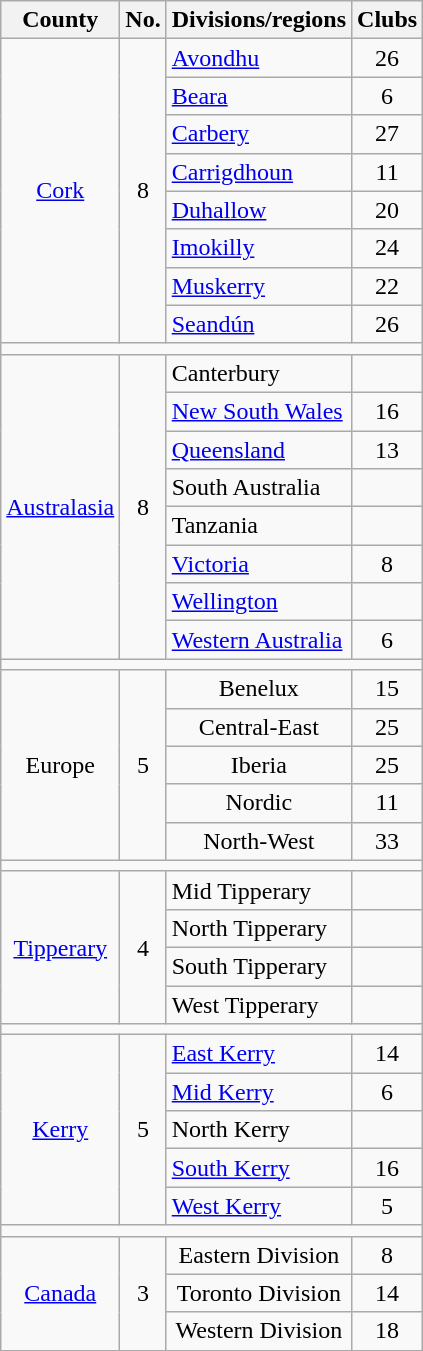<table class="wikitable sortable" style="text-align:center">
<tr>
<th>County</th>
<th>No.</th>
<th>Divisions/regions</th>
<th>Clubs</th>
</tr>
<tr>
<td rowspan="8"><a href='#'>Cork</a></td>
<td rowspan="8">8</td>
<td style="text-align:left"><a href='#'>Avondhu</a></td>
<td>26</td>
</tr>
<tr>
<td style="text-align:left"><a href='#'>Beara</a></td>
<td>6</td>
</tr>
<tr>
<td style="text-align:left"><a href='#'>Carbery</a></td>
<td>27</td>
</tr>
<tr>
<td style="text-align:left"><a href='#'>Carrigdhoun</a></td>
<td>11</td>
</tr>
<tr>
<td style="text-align:left"><a href='#'>Duhallow</a></td>
<td>20</td>
</tr>
<tr>
<td style="text-align:left"><a href='#'>Imokilly</a></td>
<td>24</td>
</tr>
<tr>
<td style="text-align:left"><a href='#'>Muskerry</a></td>
<td>22</td>
</tr>
<tr>
<td style="text-align:left"><a href='#'>Seandún</a></td>
<td>26</td>
</tr>
<tr>
<td colspan="4"></td>
</tr>
<tr>
<td rowspan="8"><a href='#'>Australasia</a></td>
<td rowspan="8">8</td>
<td style="text-align:left">Canterbury</td>
<td></td>
</tr>
<tr>
<td style="text-align:left"><a href='#'>New South Wales</a></td>
<td>16</td>
</tr>
<tr>
<td style="text-align:left"><a href='#'>Queensland</a></td>
<td>13</td>
</tr>
<tr>
<td style="text-align:left">South Australia</td>
<td></td>
</tr>
<tr>
<td style="text-align:left">Tanzania</td>
<td></td>
</tr>
<tr>
<td style="text-align:left"><a href='#'>Victoria</a></td>
<td>8</td>
</tr>
<tr>
<td style="text-align:left"><a href='#'>Wellington</a></td>
<td></td>
</tr>
<tr>
<td style="text-align:left"><a href='#'>Western Australia</a></td>
<td>6</td>
</tr>
<tr>
<td colspan="4"></td>
</tr>
<tr>
<td rowspan="5">Europe</td>
<td rowspan="5">5</td>
<td>Benelux</td>
<td>15</td>
</tr>
<tr>
<td>Central-East</td>
<td>25</td>
</tr>
<tr>
<td>Iberia</td>
<td>25</td>
</tr>
<tr>
<td>Nordic</td>
<td>11</td>
</tr>
<tr>
<td>North-West</td>
<td>33</td>
</tr>
<tr>
<td colspan="4"></td>
</tr>
<tr>
<td rowspan="4"><a href='#'>Tipperary</a></td>
<td rowspan="4">4</td>
<td style="text-align:left">Mid Tipperary</td>
<td></td>
</tr>
<tr>
<td style="text-align:left">North Tipperary</td>
<td></td>
</tr>
<tr>
<td style="text-align:left">South Tipperary</td>
<td></td>
</tr>
<tr>
<td style="text-align:left">West Tipperary</td>
<td></td>
</tr>
<tr>
<td colspan="4"></td>
</tr>
<tr>
<td rowspan="5"><a href='#'>Kerry</a></td>
<td rowspan="5">5</td>
<td style="text-align:left"><a href='#'>East Kerry</a></td>
<td>14</td>
</tr>
<tr>
<td style="text-align:left"><a href='#'>Mid Kerry</a></td>
<td>6</td>
</tr>
<tr>
<td style="text-align:left">North Kerry</td>
<td></td>
</tr>
<tr>
<td style="text-align:left"><a href='#'>South Kerry</a></td>
<td>16</td>
</tr>
<tr>
<td style="text-align:left"><a href='#'>West Kerry</a></td>
<td>5</td>
</tr>
<tr>
<td colspan="4"></td>
</tr>
<tr>
<td rowspan="3"><a href='#'>Canada</a></td>
<td rowspan="3">3</td>
<td>Eastern Division</td>
<td>8</td>
</tr>
<tr>
<td>Toronto Division</td>
<td>14</td>
</tr>
<tr>
<td>Western Division</td>
<td>18</td>
</tr>
</table>
